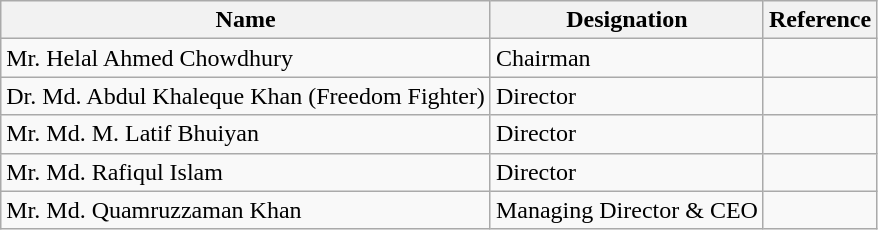<table class="wikitable">
<tr>
<th>Name</th>
<th>Designation</th>
<th>Reference</th>
</tr>
<tr>
<td>Mr. Helal Ahmed Chowdhury</td>
<td>Chairman</td>
<td></td>
</tr>
<tr>
<td>Dr. Md. Abdul Khaleque Khan (Freedom Fighter)</td>
<td>Director</td>
<td></td>
</tr>
<tr>
<td>Mr. Md. M. Latif Bhuiyan</td>
<td>Director</td>
<td></td>
</tr>
<tr>
<td>Mr. Md. Rafiqul Islam</td>
<td>Director</td>
<td></td>
</tr>
<tr>
<td>Mr. Md. Quamruzzaman Khan</td>
<td>Managing Director & CEO</td>
<td></td>
</tr>
</table>
